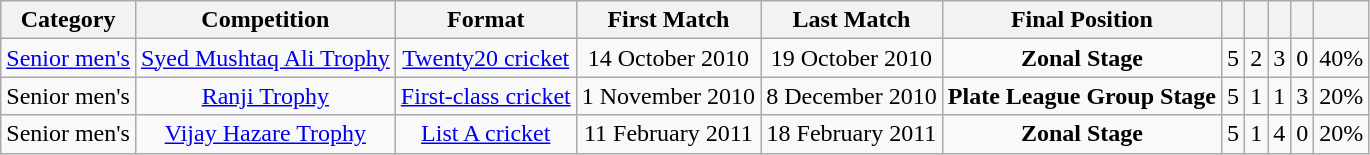<table class="wikitable sortable" style="text-align: center;">
<tr>
<th class="unsortable">Category</th>
<th>Competition</th>
<th>Format</th>
<th>First Match</th>
<th>Last Match</th>
<th>Final Position</th>
<th></th>
<th></th>
<th></th>
<th></th>
<th></th>
</tr>
<tr>
<td><a href='#'>Senior men's</a></td>
<td><a href='#'>Syed Mushtaq Ali Trophy</a></td>
<td><a href='#'>Twenty20 cricket</a></td>
<td>14 October 2010</td>
<td>19 October 2010</td>
<td><strong>Zonal Stage</strong></td>
<td>5</td>
<td>2</td>
<td>3</td>
<td>0</td>
<td>40%</td>
</tr>
<tr>
<td>Senior men's</td>
<td><a href='#'>Ranji Trophy</a></td>
<td><a href='#'>First-class cricket</a></td>
<td>1 November 2010</td>
<td>8 December 2010</td>
<td><strong>Plate League Group Stage</strong></td>
<td>5</td>
<td>1</td>
<td>1</td>
<td>3</td>
<td>20%</td>
</tr>
<tr>
<td>Senior men's</td>
<td><a href='#'>Vijay Hazare Trophy</a></td>
<td><a href='#'>List A cricket</a></td>
<td>11 February 2011</td>
<td>18 February 2011</td>
<td><strong>Zonal Stage</strong></td>
<td>5</td>
<td>1</td>
<td>4</td>
<td>0</td>
<td>20%</td>
</tr>
</table>
